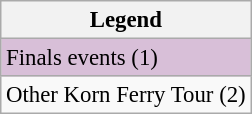<table class="wikitable" style="font-size:95%;">
<tr>
<th>Legend</th>
</tr>
<tr style="background:#D8BFD8;">
<td>Finals events (1)</td>
</tr>
<tr>
<td>Other Korn Ferry Tour (2)</td>
</tr>
</table>
